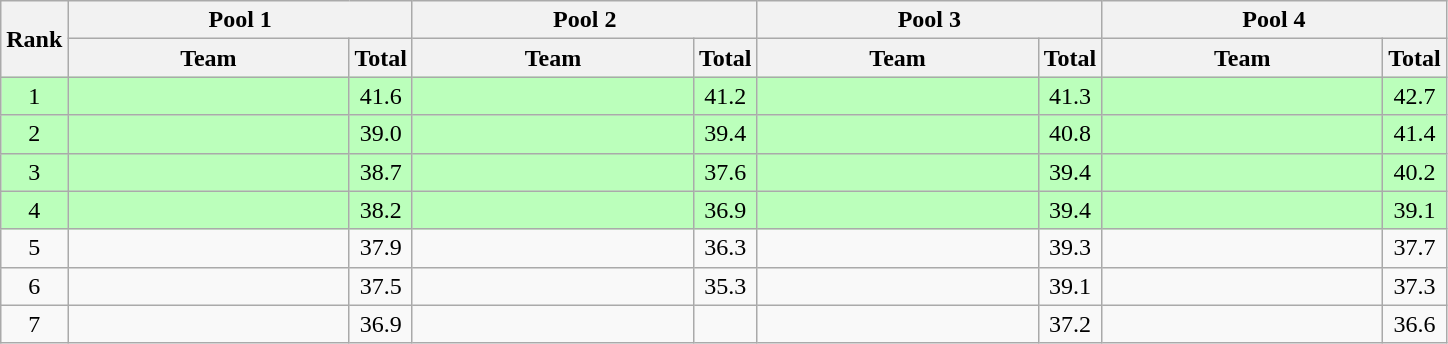<table class="wikitable" style="text-align:center;">
<tr>
<th rowspan=2>Rank</th>
<th colspan=2>Pool 1</th>
<th colspan=2>Pool 2</th>
<th colspan=2>Pool 3</th>
<th colspan=2>Pool 4</th>
</tr>
<tr>
<th width=180>Team</th>
<th>Total</th>
<th width=180>Team</th>
<th>Total</th>
<th width=180>Team</th>
<th>Total</th>
<th width=180>Team</th>
<th>Total</th>
</tr>
<tr bgcolor=bbffbb>
<td>1</td>
<td align=left></td>
<td>41.6</td>
<td align=left></td>
<td>41.2</td>
<td align=left></td>
<td>41.3</td>
<td align=left></td>
<td>42.7</td>
</tr>
<tr bgcolor=bbffbb>
<td>2</td>
<td align=left></td>
<td>39.0</td>
<td align=left></td>
<td>39.4</td>
<td align=left></td>
<td>40.8</td>
<td align=left></td>
<td>41.4</td>
</tr>
<tr bgcolor=bbffbb>
<td>3</td>
<td align=left></td>
<td>38.7</td>
<td align=left></td>
<td>37.6</td>
<td align=left></td>
<td>39.4</td>
<td align=left></td>
<td>40.2</td>
</tr>
<tr bgcolor=bbffbb>
<td>4</td>
<td align=left></td>
<td>38.2</td>
<td align=left></td>
<td>36.9</td>
<td align=left></td>
<td>39.4</td>
<td align=left></td>
<td>39.1</td>
</tr>
<tr>
<td>5</td>
<td align=left></td>
<td>37.9</td>
<td align=left></td>
<td>36.3</td>
<td align=left></td>
<td>39.3</td>
<td align=left></td>
<td>37.7</td>
</tr>
<tr>
<td>6</td>
<td align=left></td>
<td>37.5</td>
<td align=left></td>
<td>35.3</td>
<td align=left></td>
<td>39.1</td>
<td align=left></td>
<td>37.3</td>
</tr>
<tr>
<td>7</td>
<td align=left></td>
<td>36.9</td>
<td align=left></td>
<td></td>
<td align=left></td>
<td>37.2</td>
<td align=left></td>
<td>36.6</td>
</tr>
</table>
